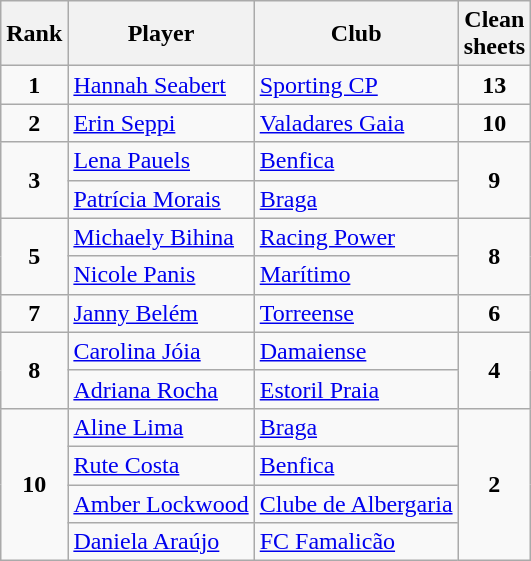<table class="wikitable" style="text-align:center">
<tr>
<th>Rank</th>
<th>Player</th>
<th>Club</th>
<th>Clean<br>sheets</th>
</tr>
<tr>
<td rowspan=1><strong>1</strong></td>
<td align="left"> <a href='#'>Hannah Seabert</a></td>
<td align="left"><a href='#'>Sporting CP</a></td>
<td rowspan=1><strong>13</strong></td>
</tr>
<tr>
<td rowspan=1><strong>2</strong></td>
<td align="left"> <a href='#'>Erin Seppi</a></td>
<td align="left"><a href='#'>Valadares Gaia</a></td>
<td rowspan=1><strong>10</strong></td>
</tr>
<tr>
<td rowspan=2><strong>3</strong></td>
<td align="left"> <a href='#'>Lena Pauels</a></td>
<td align="left"><a href='#'>Benfica</a></td>
<td rowspan=2><strong>9</strong></td>
</tr>
<tr>
<td align="left"> <a href='#'>Patrícia Morais</a></td>
<td align="left"><a href='#'>Braga</a></td>
</tr>
<tr>
<td rowspan=2><strong>5</strong></td>
<td align="left"> <a href='#'>Michaely Bihina</a></td>
<td align="left"><a href='#'>Racing Power</a></td>
<td rowspan=2><strong>8</strong></td>
</tr>
<tr>
<td align="left"> <a href='#'>Nicole Panis</a></td>
<td align="left"><a href='#'>Marítimo</a></td>
</tr>
<tr>
<td rowspan=1><strong>7</strong></td>
<td align="left"> <a href='#'>Janny Belém</a></td>
<td align="left"><a href='#'>Torreense</a></td>
<td rowspan=1><strong>6</strong></td>
</tr>
<tr>
<td rowspan=2><strong>8</strong></td>
<td align="left"> <a href='#'>Carolina Jóia</a></td>
<td align="left"><a href='#'>Damaiense</a></td>
<td rowspan=2><strong>4</strong></td>
</tr>
<tr>
<td align="left"> <a href='#'>Adriana Rocha</a></td>
<td align="left"><a href='#'>Estoril Praia</a></td>
</tr>
<tr>
<td rowspan=4><strong>10</strong></td>
<td align="left"> <a href='#'>Aline Lima</a></td>
<td align="left"><a href='#'>Braga</a></td>
<td rowspan=4><strong>2</strong></td>
</tr>
<tr>
<td align="left"> <a href='#'>Rute Costa</a></td>
<td align="left"><a href='#'>Benfica</a></td>
</tr>
<tr>
<td align="left"> <a href='#'>Amber Lockwood</a></td>
<td align="left"><a href='#'>Clube de Albergaria</a></td>
</tr>
<tr>
<td align="left"> <a href='#'>Daniela Araújo</a></td>
<td align="left"><a href='#'>FC Famalicão</a></td>
</tr>
</table>
